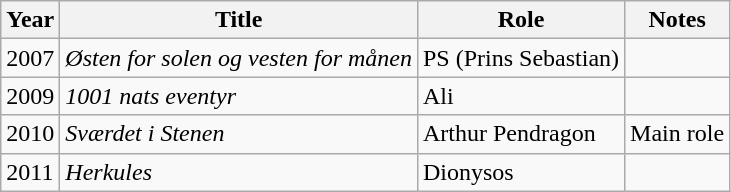<table class="wikitable">
<tr>
<th>Year</th>
<th>Title</th>
<th>Role</th>
<th>Notes</th>
</tr>
<tr>
<td>2007</td>
<td><em>Østen for solen og vesten for månen</em></td>
<td>PS (Prins Sebastian)</td>
</tr>
<tr>
<td>2009</td>
<td><em>1001 nats eventyr</em></td>
<td>Ali</td>
<td></td>
</tr>
<tr>
<td>2010</td>
<td><em>Sværdet i Stenen</em></td>
<td>Arthur Pendragon</td>
<td>Main role</td>
</tr>
<tr>
<td>2011</td>
<td><em>Herkules</em></td>
<td>Dionysos</td>
</tr>
</table>
